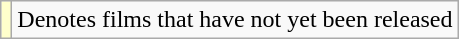<table class=wikitable>
<tr>
<td style="background:#FFFFCC;"></td>
<td>Denotes films that have not yet been released</td>
</tr>
</table>
